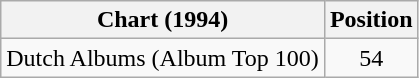<table class="wikitable">
<tr>
<th>Chart (1994)</th>
<th>Position</th>
</tr>
<tr>
<td>Dutch Albums (Album Top 100)</td>
<td align="center">54</td>
</tr>
</table>
